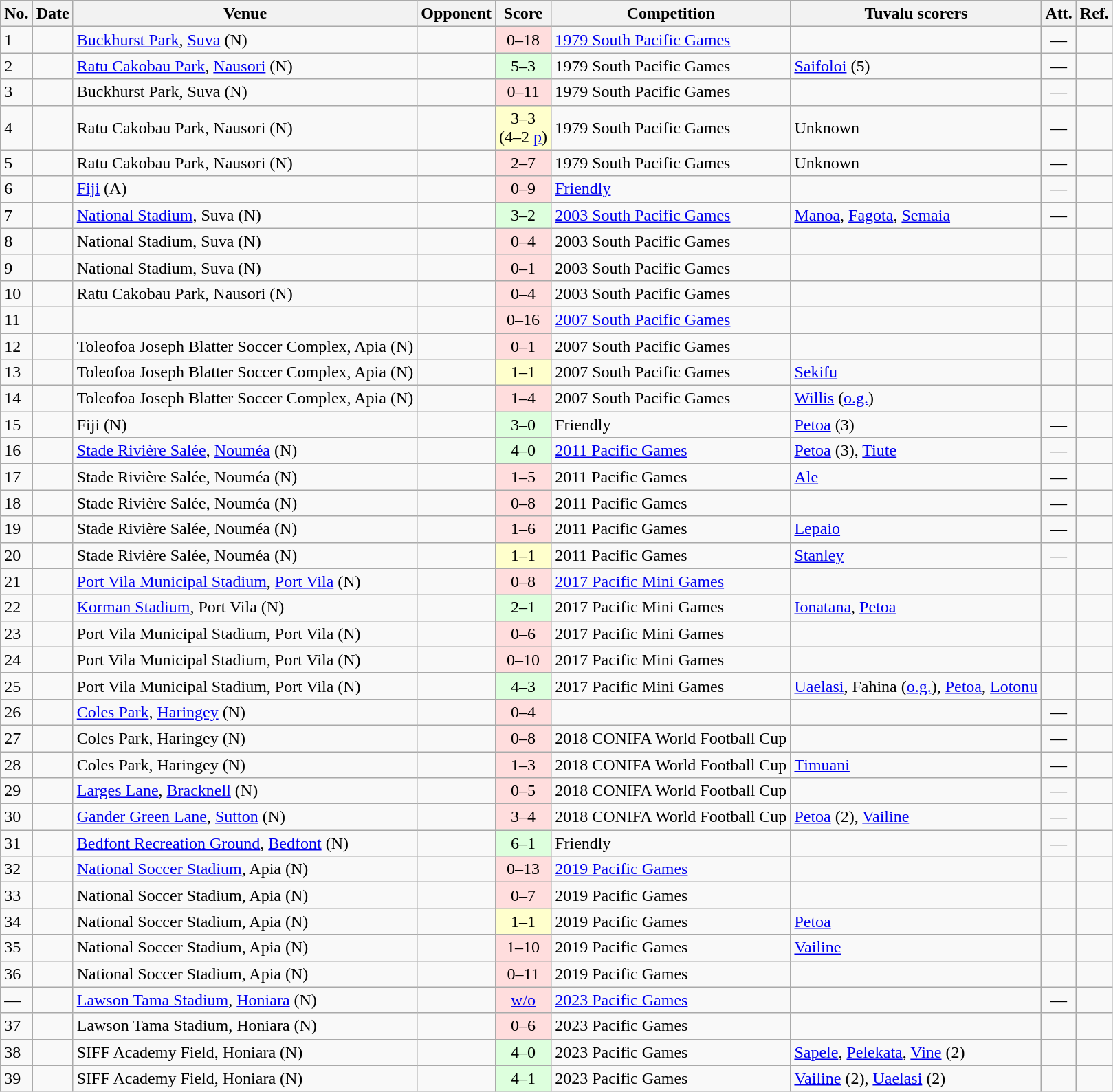<table class="wikitable sortable">
<tr>
<th>No.</th>
<th>Date</th>
<th>Venue</th>
<th>Opponent</th>
<th>Score</th>
<th>Competition</th>
<th class=unsortable>Tuvalu scorers</th>
<th>Att.</th>
<th class=unsortable>Ref.</th>
</tr>
<tr>
<td>1</td>
<td></td>
<td><a href='#'>Buckhurst Park</a>, <a href='#'>Suva</a> (N)</td>
<td></td>
<td align=center bgcolor=#ffdddd>0–18</td>
<td><a href='#'>1979 South Pacific Games</a></td>
<td></td>
<td align=center>—</td>
<td></td>
</tr>
<tr>
<td>2</td>
<td></td>
<td><a href='#'>Ratu Cakobau Park</a>, <a href='#'>Nausori</a> (N)</td>
<td></td>
<td align=center bgcolor=#ddffdd>5–3</td>
<td>1979 South Pacific Games</td>
<td><a href='#'>Saifoloi</a> (5)</td>
<td align=center>—</td>
<td></td>
</tr>
<tr>
<td>3</td>
<td></td>
<td>Buckhurst Park, Suva (N)</td>
<td></td>
<td align=center bgcolor=#ffdddd>0–11</td>
<td>1979 South Pacific Games</td>
<td></td>
<td align=center>—</td>
<td></td>
</tr>
<tr>
<td>4</td>
<td></td>
<td>Ratu Cakobau Park, Nausori (N)</td>
<td></td>
<td align=center bgcolor=#ffffcc>3–3<br>(4–2 <a href='#'>p</a>)</td>
<td>1979 South Pacific Games</td>
<td>Unknown</td>
<td align=center>—</td>
<td></td>
</tr>
<tr>
<td>5</td>
<td></td>
<td>Ratu Cakobau Park, Nausori (N)</td>
<td></td>
<td align=center bgcolor=#ffdddd>2–7</td>
<td>1979 South Pacific Games</td>
<td>Unknown</td>
<td align=center>—</td>
<td></td>
</tr>
<tr>
<td>6</td>
<td></td>
<td><a href='#'>Fiji</a> (A)</td>
<td></td>
<td align=center bgcolor=#ffdddd>0–9</td>
<td><a href='#'>Friendly</a></td>
<td></td>
<td align=center>—</td>
<td></td>
</tr>
<tr>
<td>7</td>
<td></td>
<td><a href='#'>National Stadium</a>, Suva (N)</td>
<td></td>
<td align=center bgcolor=#ddffdd>3–2</td>
<td><a href='#'>2003 South Pacific Games</a></td>
<td><a href='#'>Manoa</a>, <a href='#'>Fagota</a>, <a href='#'>Semaia</a></td>
<td align=center>—</td>
<td></td>
</tr>
<tr>
<td>8</td>
<td></td>
<td>National Stadium, Suva (N)</td>
<td></td>
<td align=center bgcolor=#ffdddd>0–4</td>
<td>2003 South Pacific Games</td>
<td></td>
<td align=center></td>
<td></td>
</tr>
<tr>
<td>9</td>
<td></td>
<td>National Stadium, Suva (N)</td>
<td></td>
<td align=center bgcolor=#ffdddd>0–1</td>
<td>2003 South Pacific Games</td>
<td></td>
<td align=center></td>
<td></td>
</tr>
<tr>
<td>10</td>
<td></td>
<td>Ratu Cakobau Park, Nausori (N)</td>
<td></td>
<td align=center bgcolor=#ffdddd>0–4</td>
<td>2003 South Pacific Games</td>
<td></td>
<td align=center></td>
<td></td>
</tr>
<tr>
<td>11</td>
<td></td>
<td></td>
<td></td>
<td align=center bgcolor=#ffdddd>0–16</td>
<td><a href='#'>2007 South Pacific Games</a></td>
<td></td>
<td align=center></td>
<td></td>
</tr>
<tr>
<td>12</td>
<td></td>
<td>Toleofoa Joseph Blatter Soccer Complex, Apia (N)</td>
<td></td>
<td align=center bgcolor=#ffdddd>0–1</td>
<td>2007 South Pacific Games</td>
<td></td>
<td align=center></td>
<td></td>
</tr>
<tr>
<td>13</td>
<td></td>
<td>Toleofoa Joseph Blatter Soccer Complex, Apia (N)</td>
<td></td>
<td align=center bgcolor=#ffffcc>1–1</td>
<td>2007 South Pacific Games</td>
<td><a href='#'>Sekifu</a></td>
<td align=center></td>
<td></td>
</tr>
<tr>
<td>14</td>
<td></td>
<td>Toleofoa Joseph Blatter Soccer Complex, Apia (N)</td>
<td></td>
<td align=center bgcolor=#ffdddd>1–4</td>
<td>2007 South Pacific Games</td>
<td><a href='#'>Willis</a> (<a href='#'>o.g.</a>)</td>
<td align=center></td>
<td></td>
</tr>
<tr>
<td>15</td>
<td></td>
<td>Fiji (N)</td>
<td></td>
<td align=center bgcolor=#ddffdd>3–0</td>
<td>Friendly</td>
<td><a href='#'>Petoa</a> (3)</td>
<td align=center>—</td>
<td></td>
</tr>
<tr>
<td>16</td>
<td></td>
<td><a href='#'>Stade Rivière Salée</a>, <a href='#'>Nouméa</a> (N)</td>
<td></td>
<td align=center bgcolor=#ddffdd>4–0</td>
<td><a href='#'>2011 Pacific Games</a></td>
<td><a href='#'>Petoa</a> (3), <a href='#'>Tiute</a></td>
<td align=center>—</td>
<td></td>
</tr>
<tr>
<td>17</td>
<td></td>
<td>Stade Rivière Salée, Nouméa (N)</td>
<td></td>
<td align=center bgcolor=#ffdddd>1–5</td>
<td>2011 Pacific Games</td>
<td><a href='#'>Ale</a></td>
<td align=center>—</td>
<td></td>
</tr>
<tr>
<td>18</td>
<td></td>
<td>Stade Rivière Salée, Nouméa (N)</td>
<td></td>
<td align=center bgcolor=#ffdddd>0–8</td>
<td>2011 Pacific Games</td>
<td></td>
<td align=center>—</td>
<td></td>
</tr>
<tr>
<td>19</td>
<td></td>
<td>Stade Rivière Salée, Nouméa (N)</td>
<td></td>
<td align=center bgcolor=#ffdddd>1–6</td>
<td>2011 Pacific Games</td>
<td><a href='#'>Lepaio</a></td>
<td align=center>—</td>
<td></td>
</tr>
<tr>
<td>20</td>
<td></td>
<td>Stade Rivière Salée, Nouméa (N)</td>
<td></td>
<td align=center bgcolor=#ffffcc>1–1</td>
<td>2011 Pacific Games</td>
<td><a href='#'>Stanley</a></td>
<td align=center>—</td>
<td></td>
</tr>
<tr>
<td>21</td>
<td></td>
<td><a href='#'>Port Vila Municipal Stadium</a>, <a href='#'>Port Vila</a> (N)</td>
<td></td>
<td align=center bgcolor=#ffdddd>0–8</td>
<td><a href='#'>2017 Pacific Mini Games</a></td>
<td></td>
<td align=center></td>
<td></td>
</tr>
<tr>
<td>22</td>
<td></td>
<td><a href='#'>Korman Stadium</a>, Port Vila (N)</td>
<td></td>
<td align=center bgcolor=#ddffdd>2–1</td>
<td>2017 Pacific Mini Games</td>
<td><a href='#'>Ionatana</a>, <a href='#'>Petoa</a></td>
<td align=center></td>
<td></td>
</tr>
<tr>
<td>23</td>
<td></td>
<td>Port Vila Municipal Stadium, Port Vila (N)</td>
<td></td>
<td align=center bgcolor=#ffdddd>0–6</td>
<td>2017 Pacific Mini Games</td>
<td></td>
<td align=center></td>
<td></td>
</tr>
<tr>
<td>24</td>
<td></td>
<td>Port Vila Municipal Stadium, Port Vila (N)</td>
<td></td>
<td align=center bgcolor=#ffdddd>0–10</td>
<td>2017 Pacific Mini Games</td>
<td></td>
<td align=center></td>
<td></td>
</tr>
<tr>
<td>25</td>
<td></td>
<td>Port Vila Municipal Stadium, Port Vila (N)</td>
<td></td>
<td align=center bgcolor=#ddffdd>4–3</td>
<td>2017 Pacific Mini Games</td>
<td><a href='#'>Uaelasi</a>, Fahina (<a href='#'>o.g.</a>), <a href='#'>Petoa</a>, <a href='#'>Lotonu</a></td>
<td align=center></td>
<td></td>
</tr>
<tr>
<td>26</td>
<td></td>
<td><a href='#'>Coles Park</a>, <a href='#'>Haringey</a> (N)</td>
<td></td>
<td align=center bgcolor=#ffdddd>0–4</td>
<td></td>
<td></td>
<td align=center>—</td>
<td></td>
</tr>
<tr>
<td>27</td>
<td></td>
<td>Coles Park, Haringey (N)</td>
<td></td>
<td align=center bgcolor=#ffdddd>0–8</td>
<td>2018 CONIFA World Football Cup</td>
<td></td>
<td align=center>—</td>
<td></td>
</tr>
<tr>
<td>28</td>
<td></td>
<td>Coles Park, Haringey (N)</td>
<td></td>
<td align=center bgcolor=#ffdddd>1–3</td>
<td>2018 CONIFA World Football Cup</td>
<td><a href='#'>Timuani</a></td>
<td align=center>—</td>
<td></td>
</tr>
<tr>
<td>29</td>
<td></td>
<td><a href='#'>Larges Lane</a>, <a href='#'>Bracknell</a> (N)</td>
<td></td>
<td align=center bgcolor=#ffdddd>0–5</td>
<td>2018 CONIFA World Football Cup</td>
<td></td>
<td align=center>—</td>
<td></td>
</tr>
<tr>
<td>30</td>
<td></td>
<td><a href='#'>Gander Green Lane</a>, <a href='#'>Sutton</a> (N)</td>
<td></td>
<td align=center bgcolor=#ffdddd>3–4</td>
<td>2018 CONIFA World Football Cup</td>
<td><a href='#'>Petoa</a> (2), <a href='#'>Vailine</a></td>
<td align=center>—</td>
<td></td>
</tr>
<tr>
<td>31</td>
<td></td>
<td><a href='#'>Bedfont Recreation Ground</a>, <a href='#'>Bedfont</a> (N)</td>
<td></td>
<td align=center bgcolor=#ddffdd>6–1</td>
<td>Friendly</td>
<td></td>
<td align=center>—</td>
<td></td>
</tr>
<tr>
<td>32</td>
<td></td>
<td><a href='#'>National Soccer Stadium</a>, Apia (N)</td>
<td></td>
<td align=center bgcolor=#ffdddd>0–13</td>
<td><a href='#'>2019 Pacific Games</a></td>
<td></td>
<td align=center></td>
<td></td>
</tr>
<tr>
<td>33</td>
<td></td>
<td>National Soccer Stadium, Apia (N)</td>
<td></td>
<td align=center bgcolor=#ffdddd>0–7</td>
<td>2019 Pacific Games</td>
<td></td>
<td align=center></td>
<td></td>
</tr>
<tr>
<td>34</td>
<td></td>
<td>National Soccer Stadium, Apia (N)</td>
<td></td>
<td align=center bgcolor=#ffffcc>1–1</td>
<td>2019 Pacific Games</td>
<td><a href='#'>Petoa</a></td>
<td align=center></td>
<td></td>
</tr>
<tr>
<td>35</td>
<td></td>
<td>National Soccer Stadium, Apia (N)</td>
<td></td>
<td align=center bgcolor=#ffdddd>1–10</td>
<td>2019 Pacific Games</td>
<td><a href='#'>Vailine</a></td>
<td align=center></td>
<td></td>
</tr>
<tr>
<td>36</td>
<td></td>
<td>National Soccer Stadium, Apia (N)</td>
<td></td>
<td align=center bgcolor=#ffdddd>0–11</td>
<td>2019 Pacific Games</td>
<td></td>
<td align=center></td>
<td></td>
</tr>
<tr>
<td>—</td>
<td></td>
<td><a href='#'>Lawson Tama Stadium</a>, <a href='#'>Honiara</a> (N)</td>
<td></td>
<td align=center bgcolor=#ffdddd><a href='#'>w/o</a></td>
<td><a href='#'>2023 Pacific Games</a></td>
<td></td>
<td align=center>—</td>
<td></td>
</tr>
<tr>
<td>37</td>
<td></td>
<td>Lawson Tama Stadium, Honiara (N)</td>
<td></td>
<td align=center bgcolor=#ffdddd>0–6</td>
<td>2023 Pacific Games</td>
<td></td>
<td align=center></td>
<td></td>
</tr>
<tr>
<td>38</td>
<td></td>
<td>SIFF Academy Field, Honiara (N)</td>
<td></td>
<td align=center bgcolor=#ddffdd>4–0</td>
<td>2023 Pacific Games</td>
<td><a href='#'>Sapele</a>, <a href='#'>Pelekata</a>, <a href='#'>Vine</a> (2)</td>
<td align=center></td>
<td></td>
</tr>
<tr>
<td>39</td>
<td></td>
<td>SIFF Academy Field, Honiara (N)</td>
<td></td>
<td align=center bgcolor=#ddffdd>4–1</td>
<td>2023 Pacific Games</td>
<td><a href='#'>Vailine</a> (2), <a href='#'>Uaelasi</a> (2)</td>
<td align=center></td>
<td></td>
</tr>
</table>
